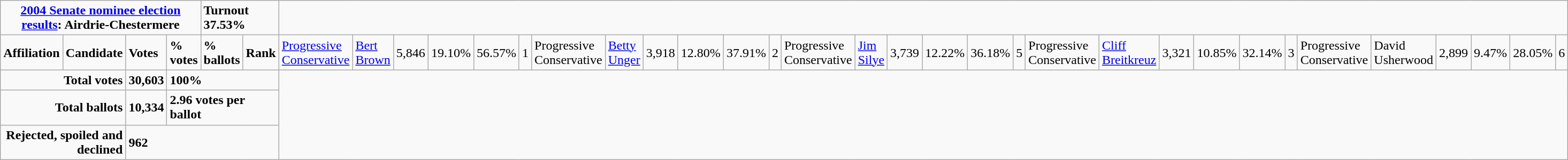<table class="wikitable">
<tr>
<td colspan="5" align=center><strong><a href='#'>2004 Senate nominee election results</a>: Airdrie-Chestermere</strong></td>
<td colspan="2"><strong>Turnout 37.53%</strong></td>
</tr>
<tr>
<td colspan="2"><strong>Affiliation</strong></td>
<td><strong>Candidate</strong></td>
<td><strong>Votes</strong></td>
<td><strong>% votes</strong></td>
<td><strong>% ballots</strong></td>
<td><strong>Rank</strong><br></td>
<td><a href='#'>Progressive Conservative</a></td>
<td><a href='#'>Bert Brown</a></td>
<td>5,846</td>
<td>19.10%</td>
<td>56.57%</td>
<td>1<br></td>
<td>Progressive Conservative</td>
<td><a href='#'>Betty Unger</a></td>
<td>3,918</td>
<td>12.80%</td>
<td>37.91%</td>
<td>2<br></td>
<td>Progressive Conservative</td>
<td><a href='#'>Jim Silye</a></td>
<td>3,739</td>
<td>12.22%</td>
<td>36.18%</td>
<td>5<br></td>
<td>Progressive Conservative</td>
<td><a href='#'>Cliff Breitkreuz</a></td>
<td>3,321</td>
<td>10.85%</td>
<td>32.14%</td>
<td>3<br>
</td>
<td>Progressive Conservative</td>
<td>David Usherwood</td>
<td>2,899</td>
<td>9.47%</td>
<td>28.05%</td>
<td>6<br>


</td>
</tr>
<tr>
<td colspan="3" align="right"><strong>Total votes</strong></td>
<td><strong>30,603</strong></td>
<td colspan="3"><strong>100%</strong></td>
</tr>
<tr>
<td colspan="3" align="right"><strong>Total ballots</strong></td>
<td><strong>10,334</strong></td>
<td colspan="3"><strong>2.96 votes per ballot</strong></td>
</tr>
<tr>
<td colspan="3" align="right"><strong>Rejected, spoiled and declined</strong></td>
<td colspan="4"><strong>962</strong></td>
</tr>
</table>
